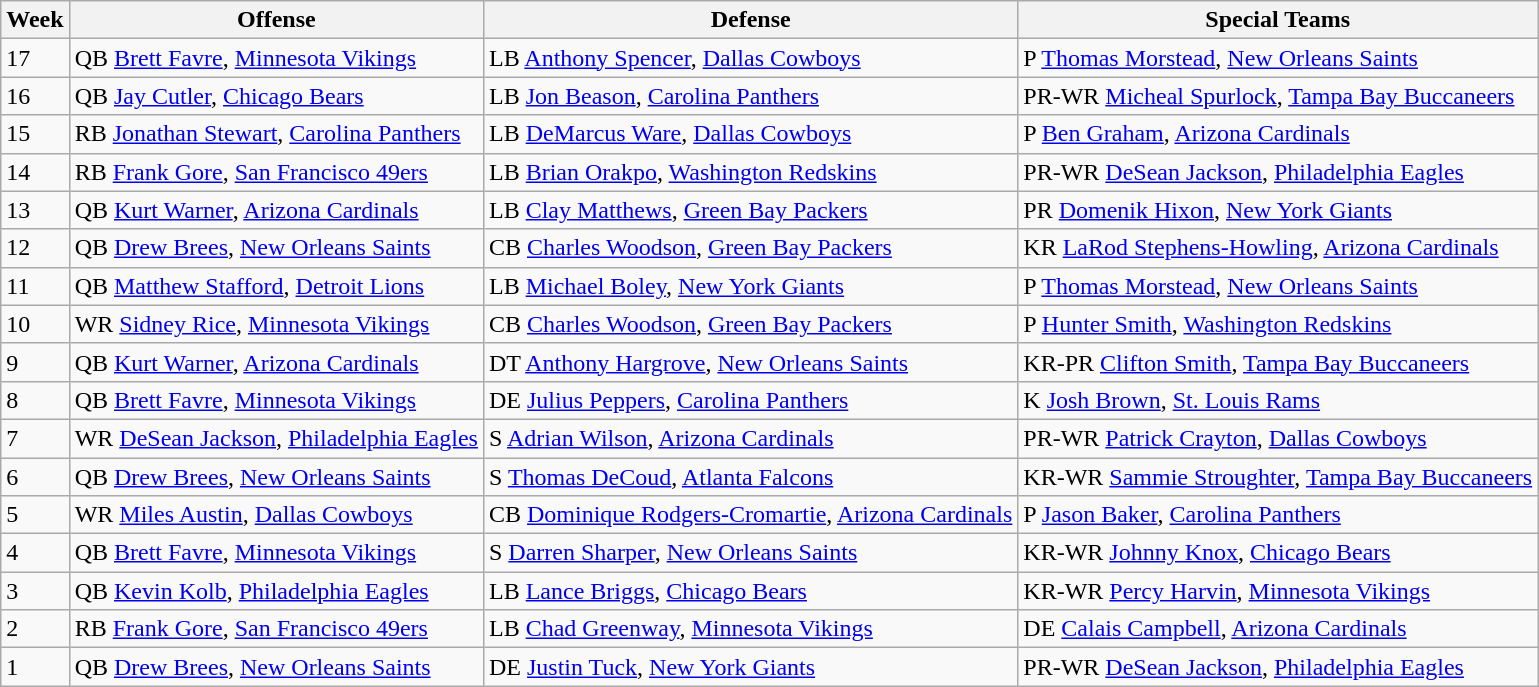<table class="wikitable">
<tr>
<th>Week</th>
<th>Offense</th>
<th>Defense</th>
<th>Special Teams</th>
</tr>
<tr>
<td>17</td>
<td>QB <a href='#'>Brett Favre</a>, <a href='#'>Minnesota Vikings</a></td>
<td>LB <a href='#'>Anthony Spencer</a>, <a href='#'>Dallas Cowboys</a></td>
<td>P <a href='#'>Thomas Morstead</a>, <a href='#'>New Orleans Saints</a></td>
</tr>
<tr>
<td>16</td>
<td>QB <a href='#'>Jay Cutler</a>, <a href='#'>Chicago Bears</a></td>
<td>LB <a href='#'>Jon Beason</a>, <a href='#'>Carolina Panthers</a></td>
<td>PR-WR <a href='#'>Micheal Spurlock</a>, <a href='#'>Tampa Bay Buccaneers</a></td>
</tr>
<tr>
<td>15</td>
<td>RB <a href='#'>Jonathan Stewart</a>, <a href='#'>Carolina Panthers</a></td>
<td>LB <a href='#'>DeMarcus Ware</a>, <a href='#'>Dallas Cowboys</a></td>
<td>P <a href='#'>Ben Graham</a>, <a href='#'>Arizona Cardinals</a></td>
</tr>
<tr>
<td>14</td>
<td>RB <a href='#'>Frank Gore</a>, <a href='#'>San Francisco 49ers</a></td>
<td>LB <a href='#'>Brian Orakpo</a>, <a href='#'>Washington Redskins</a></td>
<td>PR-WR <a href='#'>DeSean Jackson</a>, <a href='#'>Philadelphia Eagles</a></td>
</tr>
<tr>
<td>13</td>
<td>QB <a href='#'>Kurt Warner</a>, <a href='#'>Arizona Cardinals</a></td>
<td>LB <a href='#'>Clay Matthews</a>, <a href='#'>Green Bay Packers</a></td>
<td>PR <a href='#'>Domenik Hixon</a>, <a href='#'>New York Giants</a></td>
</tr>
<tr>
<td>12</td>
<td>QB <a href='#'>Drew Brees</a>, <a href='#'>New Orleans Saints</a></td>
<td>CB <a href='#'>Charles Woodson</a>, <a href='#'>Green Bay Packers</a></td>
<td>KR <a href='#'>LaRod Stephens-Howling</a>, <a href='#'>Arizona Cardinals</a></td>
</tr>
<tr>
<td>11</td>
<td>QB <a href='#'>Matthew Stafford</a>, <a href='#'>Detroit Lions</a></td>
<td>LB <a href='#'>Michael Boley</a>, <a href='#'>New York Giants</a></td>
<td>P <a href='#'>Thomas Morstead</a>, <a href='#'>New Orleans Saints</a></td>
</tr>
<tr>
<td>10</td>
<td>WR <a href='#'>Sidney Rice</a>, <a href='#'>Minnesota Vikings</a></td>
<td>CB <a href='#'>Charles Woodson</a>, <a href='#'>Green Bay Packers</a></td>
<td>P <a href='#'>Hunter Smith</a>, <a href='#'>Washington Redskins</a></td>
</tr>
<tr>
<td>9</td>
<td>QB <a href='#'>Kurt Warner</a>, <a href='#'>Arizona Cardinals</a></td>
<td>DT <a href='#'>Anthony Hargrove</a>, <a href='#'>New Orleans Saints</a></td>
<td>KR-PR <a href='#'>Clifton Smith</a>, <a href='#'>Tampa Bay Buccaneers</a></td>
</tr>
<tr>
<td>8</td>
<td>QB <a href='#'>Brett Favre</a>, <a href='#'>Minnesota Vikings</a></td>
<td>DE <a href='#'>Julius Peppers</a>, <a href='#'>Carolina Panthers</a></td>
<td>K <a href='#'>Josh Brown</a>, <a href='#'>St. Louis Rams</a></td>
</tr>
<tr>
<td>7</td>
<td>WR <a href='#'>DeSean Jackson</a>, <a href='#'>Philadelphia Eagles</a></td>
<td>S <a href='#'>Adrian Wilson</a>, <a href='#'>Arizona Cardinals</a></td>
<td>PR-WR <a href='#'>Patrick Crayton</a>, <a href='#'>Dallas Cowboys</a></td>
</tr>
<tr>
<td>6</td>
<td>QB <a href='#'>Drew Brees</a>, <a href='#'>New Orleans Saints</a></td>
<td>S <a href='#'>Thomas DeCoud</a>, <a href='#'>Atlanta Falcons</a></td>
<td>KR-WR <a href='#'>Sammie Stroughter</a>, <a href='#'>Tampa Bay Buccaneers</a></td>
</tr>
<tr>
<td>5</td>
<td>WR <a href='#'>Miles Austin</a>, <a href='#'>Dallas Cowboys</a></td>
<td>CB <a href='#'>Dominique Rodgers-Cromartie</a>, <a href='#'>Arizona Cardinals</a></td>
<td>P <a href='#'>Jason Baker</a>, <a href='#'>Carolina Panthers</a></td>
</tr>
<tr>
<td>4</td>
<td>QB <a href='#'>Brett Favre</a>, <a href='#'>Minnesota Vikings</a></td>
<td>S <a href='#'>Darren Sharper</a>, <a href='#'>New Orleans Saints</a></td>
<td>KR-WR <a href='#'>Johnny Knox</a>, <a href='#'>Chicago Bears</a></td>
</tr>
<tr>
<td>3</td>
<td>QB <a href='#'>Kevin Kolb</a>, <a href='#'>Philadelphia Eagles</a></td>
<td>LB <a href='#'>Lance Briggs</a>, <a href='#'>Chicago Bears</a></td>
<td>KR-WR <a href='#'>Percy Harvin</a>, <a href='#'>Minnesota Vikings</a></td>
</tr>
<tr>
<td>2</td>
<td>RB <a href='#'>Frank Gore</a>, <a href='#'>San Francisco 49ers</a></td>
<td>LB <a href='#'>Chad Greenway</a>, <a href='#'>Minnesota Vikings</a></td>
<td>DE <a href='#'>Calais Campbell</a>, <a href='#'>Arizona Cardinals</a></td>
</tr>
<tr>
<td>1</td>
<td>QB <a href='#'>Drew Brees</a>, <a href='#'>New Orleans Saints</a></td>
<td>DE <a href='#'>Justin Tuck</a>, <a href='#'>New York Giants</a></td>
<td>PR-WR <a href='#'>DeSean Jackson</a>, <a href='#'>Philadelphia Eagles</a></td>
</tr>
</table>
